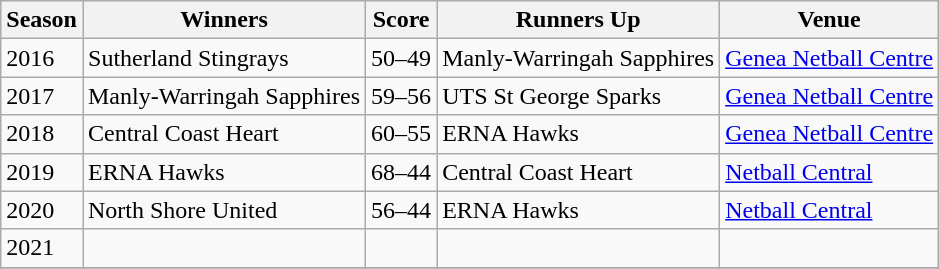<table class="wikitable collapsible">
<tr>
<th>Season</th>
<th>Winners</th>
<th>Score</th>
<th>Runners Up</th>
<th>Venue</th>
</tr>
<tr>
<td>2016</td>
<td>Sutherland Stingrays</td>
<td>50–49</td>
<td>Manly-Warringah Sapphires</td>
<td><a href='#'>Genea Netball Centre</a></td>
</tr>
<tr>
<td>2017</td>
<td>Manly-Warringah Sapphires</td>
<td>59–56</td>
<td>UTS St George Sparks</td>
<td><a href='#'>Genea Netball Centre</a></td>
</tr>
<tr>
<td>2018</td>
<td>Central Coast Heart</td>
<td>60–55</td>
<td>ERNA Hawks</td>
<td><a href='#'>Genea Netball Centre</a></td>
</tr>
<tr>
<td>2019</td>
<td>ERNA Hawks</td>
<td>68–44</td>
<td>Central Coast Heart</td>
<td><a href='#'>Netball Central</a></td>
</tr>
<tr>
<td>2020</td>
<td>North Shore United</td>
<td>56–44</td>
<td>ERNA Hawks</td>
<td><a href='#'>Netball Central</a></td>
</tr>
<tr>
<td>2021</td>
<td><em></em></td>
<td></td>
<td></td>
<td></td>
</tr>
<tr>
</tr>
</table>
